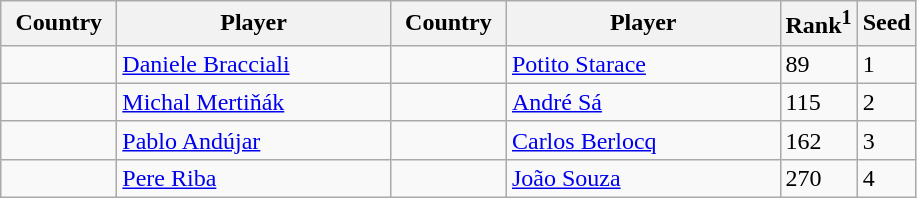<table class="sortable wikitable">
<tr>
<th width="70">Country</th>
<th width="175">Player</th>
<th width="70">Country</th>
<th width="175">Player</th>
<th>Rank<sup>1</sup></th>
<th>Seed</th>
</tr>
<tr>
<td></td>
<td><a href='#'>Daniele Bracciali</a></td>
<td></td>
<td><a href='#'>Potito Starace</a></td>
<td>89</td>
<td>1</td>
</tr>
<tr>
<td></td>
<td><a href='#'>Michal Mertiňák</a></td>
<td></td>
<td><a href='#'>André Sá</a></td>
<td>115</td>
<td>2</td>
</tr>
<tr>
<td></td>
<td><a href='#'>Pablo Andújar</a></td>
<td></td>
<td><a href='#'>Carlos Berlocq</a></td>
<td>162</td>
<td>3</td>
</tr>
<tr>
<td></td>
<td><a href='#'>Pere Riba</a></td>
<td></td>
<td><a href='#'>João Souza</a></td>
<td>270</td>
<td>4</td>
</tr>
</table>
